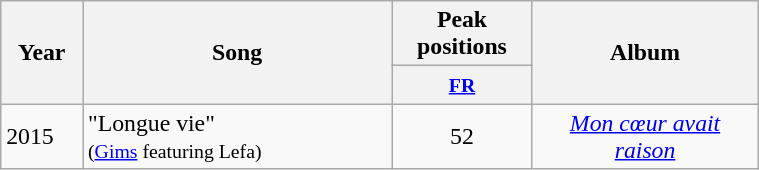<table class="wikitable" style="font-size:99%; text-align:left;" width="40%" "class="wikitable">
<tr>
<th align="center" rowspan="2" width="10">Year</th>
<th align="center" rowspan="2" width="140">Song</th>
<th align="center" colspan="1" width="15">Peak positions</th>
<th align="center" rowspan="2" width="100">Album</th>
</tr>
<tr>
<th width="20"><small><a href='#'>FR</a><br></small></th>
</tr>
<tr>
<td>2015</td>
<td>"Longue vie" <br><small>(<a href='#'>Gims</a> featuring Lefa)</small></td>
<td style="text-align:center;">52</td>
<td style="text-align:center;"><em><a href='#'>Mon cœur avait raison</a></em></td>
</tr>
</table>
